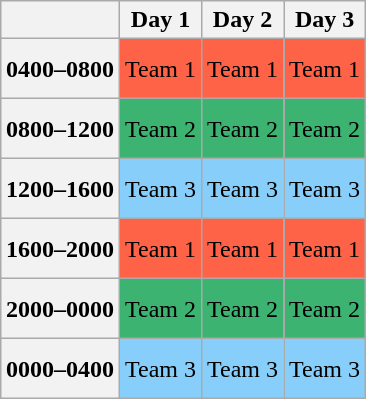<table class="wikitable" style="margin-left: auto; margin-right: auto; border: none; text-align: center;">
<tr>
<th></th>
<th>Day 1</th>
<th>Day 2</th>
<th>Day 3</th>
</tr>
<tr style="height:40px;">
<th>0400–0800</th>
<td bgcolor="Tomato">Team 1</td>
<td bgcolor="Tomato">Team 1</td>
<td bgcolor="Tomato">Team 1</td>
</tr>
<tr style="height:40px;">
<th>0800–1200</th>
<td bgcolor="mediumseagreen">Team 2</td>
<td bgcolor="mediumseagreen">Team 2</td>
<td bgcolor="mediumseagreen">Team 2</td>
</tr>
<tr style="height:40px;">
<th>1200–1600</th>
<td bgcolor="lightskyblue">Team 3</td>
<td bgcolor="lightskyblue">Team 3</td>
<td bgcolor="lightskyblue">Team 3</td>
</tr>
<tr style="height:40px;">
<th>1600–2000</th>
<td bgcolor="Tomato">Team 1</td>
<td bgcolor="Tomato">Team 1</td>
<td bgcolor="Tomato">Team 1</td>
</tr>
<tr style="height:40px;">
<th>2000–0000</th>
<td bgcolor="mediumseagreen">Team 2</td>
<td bgcolor="mediumseagreen">Team 2</td>
<td bgcolor="mediumseagreen">Team 2</td>
</tr>
<tr style="height:40px;">
<th>0000–0400</th>
<td bgcolor="lightskyblue">Team 3</td>
<td bgcolor="lightskyblue">Team 3</td>
<td bgcolor="lightskyblue">Team 3</td>
</tr>
</table>
